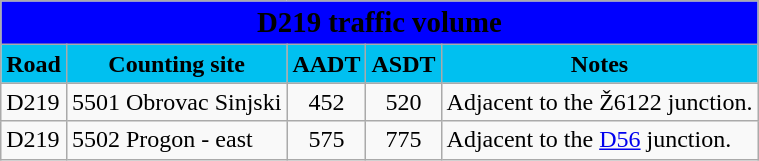<table class="wikitable">
<tr>
<td colspan=5 bgcolor=blue align=center style=margin-top:15><span><big><strong>D219 traffic volume</strong></big></span></td>
</tr>
<tr>
<td align=center bgcolor=00c0f0><strong>Road</strong></td>
<td align=center bgcolor=00c0f0><strong>Counting site</strong></td>
<td align=center bgcolor=00c0f0><strong>AADT</strong></td>
<td align=center bgcolor=00c0f0><strong>ASDT</strong></td>
<td align=center bgcolor=00c0f0><strong>Notes</strong></td>
</tr>
<tr>
<td> D219</td>
<td>5501 Obrovac Sinjski</td>
<td align=center>452</td>
<td align=center>520</td>
<td>Adjacent to the Ž6122 junction.</td>
</tr>
<tr>
<td> D219</td>
<td>5502 Progon - east</td>
<td align=center>575</td>
<td align=center>775</td>
<td>Adjacent to the <a href='#'>D56</a> junction.</td>
</tr>
</table>
